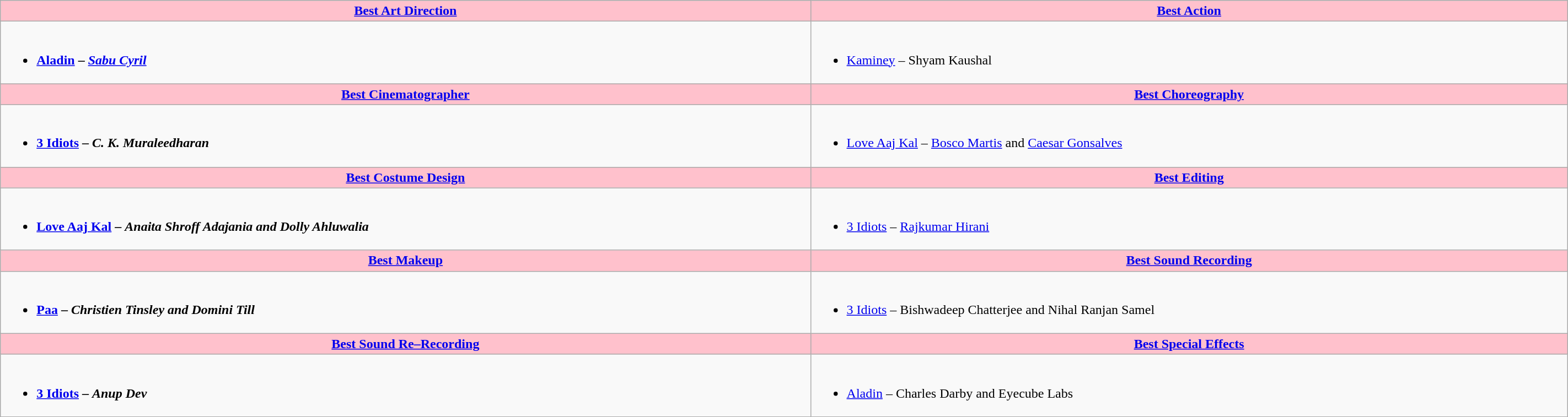<table class=wikitable style="width:150%">
<tr>
<th style="background:#FFC1CC;" ! style="width=50%"><a href='#'>Best Art Direction</a></th>
<th style="background:#FFC1CC;" ! style="width=50%"><a href='#'>Best Action</a></th>
</tr>
<tr>
<td valign="top"><br><ul><li><strong><a href='#'>Aladin</a> – <em><a href='#'>Sabu Cyril</a><strong><em></li></ul></td>
<td valign="top"><br><ul><li></strong><a href='#'>Kaminey</a> – </em>Shyam Kaushal</em></strong></li></ul></td>
</tr>
<tr>
<th style="background:#FFC1CC;" ! style="width=50%"><a href='#'>Best Cinematographer</a></th>
<th style="background:#FFC1CC;" ! style="width=50%"><a href='#'>Best Choreography</a></th>
</tr>
<tr>
<td valign="top"><br><ul><li><strong><a href='#'>3 Idiots</a> – <em>C. K. Muraleedharan<strong><em></li></ul></td>
<td valign="top"><br><ul><li></strong><a href='#'>Love Aaj Kal</a> – </em><a href='#'>Bosco Martis</a> and <a href='#'>Caesar Gonsalves</a></em></strong></li></ul></td>
</tr>
<tr>
<th style="background:#FFC1CC;" ! style="width=50%"><a href='#'>Best Costume Design</a></th>
<th style="background:#FFC1CC;" ! style="width=50%"><a href='#'>Best Editing</a></th>
</tr>
<tr>
<td valign="top"><br><ul><li><strong><a href='#'>Love Aaj Kal</a> – <em>Anaita Shroff Adajania and Dolly Ahluwalia<strong><em></li></ul></td>
<td valign="top"><br><ul><li></strong><a href='#'>3 Idiots</a> – </em><a href='#'>Rajkumar Hirani</a></em></strong></li></ul></td>
</tr>
<tr>
<th style="background:#FFC1CC;" ! style="width=50%"><a href='#'>Best Makeup</a></th>
<th style="background:#FFC1CC;" ! style="width=50%"><a href='#'>Best Sound Recording</a></th>
</tr>
<tr>
<td valign="top"><br><ul><li><strong><a href='#'>Paa</a> – <em>Christien Tinsley and Domini Till<strong><em></li></ul></td>
<td valign="top"><br><ul><li></strong><a href='#'>3 Idiots</a> – </em>Bishwadeep Chatterjee and Nihal Ranjan Samel</em></strong></li></ul></td>
</tr>
<tr>
<th style="background:#FFC1CC;" ! style="width=50%"><a href='#'>Best Sound Re–Recording</a></th>
<th style="background:#FFC1CC;" ! style="width=50%"><a href='#'>Best Special Effects</a></th>
</tr>
<tr>
<td valign="top"><br><ul><li><strong><a href='#'>3 Idiots</a> – <em>Anup Dev<strong><em></li></ul></td>
<td valign="top"><br><ul><li></strong><a href='#'>Aladin</a> – </em>Charles Darby and Eyecube Labs</em></strong></li></ul></td>
</tr>
</table>
